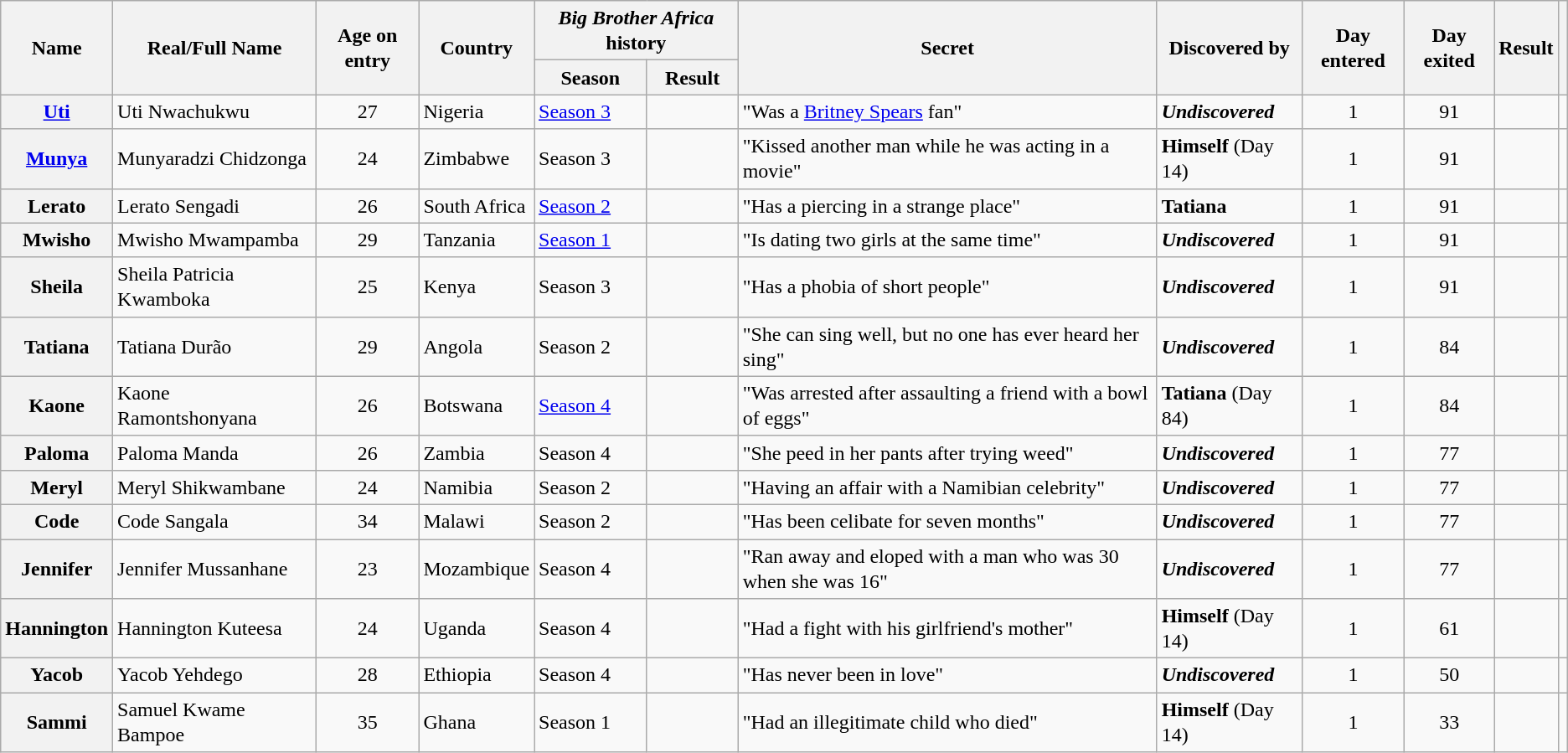<table class="wikitable sortable" style="text-align:left; line-height:20px; width:auto;">
<tr>
<th scope="col" rowspan="2">Name</th>
<th rowspan="2">Real/Full Name</th>
<th rowspan="2">Age on entry</th>
<th rowspan="2">Country</th>
<th scope="col" colspan="2"><em>Big Brother Africa</em> history</th>
<th scope="col" rowspan="2">Secret </th>
<th scope="col" rowspan="2">Discovered by</th>
<th scope="col" rowspan="2">Day entered</th>
<th scope="col" rowspan="2">Day exited</th>
<th scope="col" rowspan="2">Result</th>
<th scope="col" rowspan="2"></th>
</tr>
<tr>
<th scope="col">Season</th>
<th scope="col">Result</th>
</tr>
<tr>
<th scope="row"><a href='#'>Uti</a></th>
<td>Uti Nwachukwu</td>
<td align="center">27</td>
<td>Nigeria</td>
<td><a href='#'>Season 3</a></td>
<td></td>
<td>"Was a <a href='#'>Britney Spears</a> fan"</td>
<td><strong><em>Undiscovered</em></strong></td>
<td align="center">1</td>
<td align="center">91</td>
<td></td>
<td></td>
</tr>
<tr>
<th scope="row"><a href='#'>Munya</a></th>
<td>Munyaradzi Chidzonga</td>
<td align="center">24</td>
<td>Zimbabwe</td>
<td>Season 3</td>
<td></td>
<td>"Kissed another man while he was acting in a movie"</td>
<td><strong>Himself</strong> (Day 14)</td>
<td align="center">1</td>
<td align="center">91</td>
<td></td>
<td></td>
</tr>
<tr>
<th scope="row">Lerato</th>
<td>Lerato Sengadi</td>
<td align="center">26</td>
<td>South Africa</td>
<td><a href='#'>Season 2</a></td>
<td></td>
<td>"Has a piercing in a strange place"</td>
<td><strong>Tatiana</strong></td>
<td align="center">1</td>
<td align="center">91</td>
<td></td>
<td></td>
</tr>
<tr>
<th scope="row">Mwisho</th>
<td>Mwisho Mwampamba</td>
<td align="center">29</td>
<td>Tanzania</td>
<td><a href='#'>Season 1</a></td>
<td></td>
<td>"Is dating two girls at the same time"</td>
<td><strong><em>Undiscovered</em></strong></td>
<td align="center">1</td>
<td align="center">91</td>
<td></td>
<td></td>
</tr>
<tr>
<th scope="row">Sheila</th>
<td>Sheila Patricia Kwamboka</td>
<td align="center">25</td>
<td>Kenya</td>
<td>Season 3</td>
<td></td>
<td>"Has a phobia of short people"</td>
<td><strong><em>Undiscovered</em></strong></td>
<td align="center">1</td>
<td align="center">91</td>
<td></td>
<td></td>
</tr>
<tr>
<th scope="row">Tatiana</th>
<td>Tatiana Durão</td>
<td align="center">29</td>
<td>Angola</td>
<td>Season 2</td>
<td></td>
<td>"She can sing well, but no one has ever heard her sing"</td>
<td><strong><em>Undiscovered</em></strong></td>
<td align="center">1</td>
<td align="center">84</td>
<td></td>
<td></td>
</tr>
<tr>
<th scope="row">Kaone</th>
<td>Kaone Ramontshonyana</td>
<td align="center">26</td>
<td>Botswana</td>
<td><a href='#'>Season 4</a></td>
<td></td>
<td>"Was arrested after assaulting a friend with a bowl of eggs"</td>
<td><strong>Tatiana</strong> (Day 84)</td>
<td align="center">1</td>
<td align="center">84</td>
<td></td>
<td></td>
</tr>
<tr>
<th scope="row">Paloma</th>
<td>Paloma Manda</td>
<td align="center">26</td>
<td>Zambia</td>
<td>Season 4</td>
<td></td>
<td>"She peed in her pants after trying weed"</td>
<td><strong><em>Undiscovered</em></strong></td>
<td align="center">1</td>
<td align="center">77</td>
<td></td>
<td></td>
</tr>
<tr>
<th scope="row">Meryl</th>
<td>Meryl Shikwambane</td>
<td align="center">24</td>
<td>Namibia</td>
<td>Season 2</td>
<td></td>
<td>"Having an affair with a Namibian celebrity"</td>
<td><strong><em>Undiscovered</em></strong></td>
<td align="center">1</td>
<td align="center">77</td>
<td></td>
<td></td>
</tr>
<tr>
<th scope="row">Code</th>
<td>Code Sangala</td>
<td align="center">34</td>
<td>Malawi</td>
<td>Season 2</td>
<td></td>
<td>"Has been celibate for seven months"</td>
<td><strong><em>Undiscovered</em></strong></td>
<td align="center">1</td>
<td align="center">77</td>
<td></td>
<td></td>
</tr>
<tr>
<th scope="row">Jennifer</th>
<td>Jennifer Mussanhane</td>
<td align="center">23</td>
<td>Mozambique</td>
<td>Season 4</td>
<td></td>
<td>"Ran away and eloped with a man who was 30 when she was 16"</td>
<td><strong><em>Undiscovered</em></strong></td>
<td align="center">1</td>
<td align="center">77</td>
<td></td>
<td></td>
</tr>
<tr>
<th scope="row">Hannington</th>
<td>Hannington Kuteesa</td>
<td align="center">24</td>
<td>Uganda</td>
<td>Season 4</td>
<td></td>
<td>"Had a fight with his girlfriend's mother"</td>
<td><strong>Himself</strong> (Day 14)</td>
<td align="center">1</td>
<td align="center">61</td>
<td></td>
<td></td>
</tr>
<tr>
<th scope="row">Yacob</th>
<td>Yacob Yehdego</td>
<td align="center">28</td>
<td>Ethiopia</td>
<td>Season 4</td>
<td></td>
<td>"Has never been in love"</td>
<td><strong><em>Undiscovered</em></strong></td>
<td align="center">1</td>
<td align="center">50</td>
<td></td>
<td></td>
</tr>
<tr>
<th scope="row">Sammi</th>
<td>Samuel Kwame Bampoe</td>
<td align="center">35</td>
<td>Ghana</td>
<td>Season 1</td>
<td></td>
<td>"Had an illegitimate child who died"</td>
<td><strong>Himself</strong> (Day 14)</td>
<td align="center">1</td>
<td align="center">33</td>
<td></td>
<td></td>
</tr>
</table>
